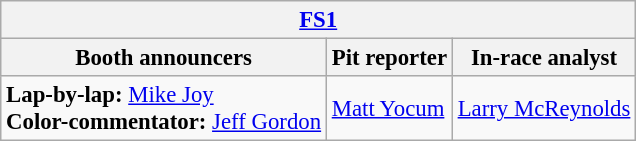<table class="wikitable" style="font-size: 95%">
<tr>
<th colspan="3"><a href='#'>FS1</a></th>
</tr>
<tr>
<th>Booth announcers</th>
<th>Pit reporter</th>
<th>In-race analyst</th>
</tr>
<tr>
<td><strong>Lap-by-lap:</strong> <a href='#'>Mike Joy</a><br><strong>Color-commentator:</strong> <a href='#'>Jeff Gordon</a></td>
<td><a href='#'>Matt Yocum</a></td>
<td><a href='#'>Larry McReynolds</a></td>
</tr>
</table>
